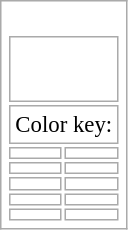<table class="wikitable floatright" style="background: none";>
<tr>
<td><br><table class="floatright" style="font-size: 95%";>
<tr>
<td colspan=3><br>




<br>




</td>
</tr>
<tr>
<td colspan=2>Color key:</td>
</tr>
<tr>
<td></td>
<td></td>
</tr>
<tr>
<td></td>
<td></td>
</tr>
<tr>
<td></td>
<td></td>
</tr>
<tr>
<td></td>
<td></td>
</tr>
<tr>
<td></td>
<td></td>
</tr>
</table>
</td>
</tr>
</table>
